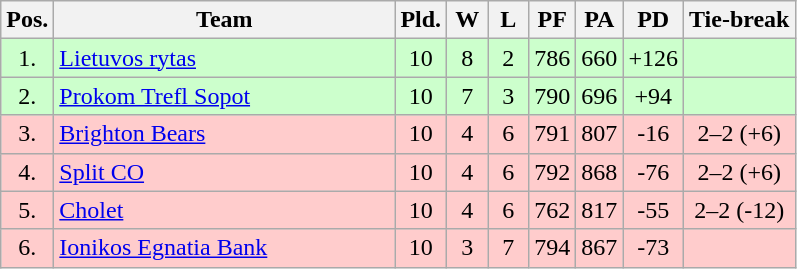<table class="wikitable" style="text-align:center">
<tr>
<th width=15>Pos.</th>
<th width=220>Team</th>
<th width=20>Pld.</th>
<th width=20>W</th>
<th width=20>L</th>
<th width=20>PF</th>
<th width=20>PA</th>
<th width=20>PD</th>
<th>Tie-break</th>
</tr>
<tr style="background: #ccffcc;">
<td>1.</td>
<td align=left> <a href='#'>Lietuvos rytas</a></td>
<td>10</td>
<td>8</td>
<td>2</td>
<td>786</td>
<td>660</td>
<td>+126</td>
<td></td>
</tr>
<tr style="background: #ccffcc;">
<td>2.</td>
<td align=left> <a href='#'>Prokom Trefl Sopot</a></td>
<td>10</td>
<td>7</td>
<td>3</td>
<td>790</td>
<td>696</td>
<td>+94</td>
<td></td>
</tr>
<tr style="background: #ffcccc;">
<td>3.</td>
<td align=left> <a href='#'>Brighton Bears</a></td>
<td>10</td>
<td>4</td>
<td>6</td>
<td>791</td>
<td>807</td>
<td>-16</td>
<td>2–2 (+6)</td>
</tr>
<tr style="background: #ffcccc;">
<td>4.</td>
<td align=left> <a href='#'>Split CO</a></td>
<td>10</td>
<td>4</td>
<td>6</td>
<td>792</td>
<td>868</td>
<td>-76</td>
<td>2–2 (+6)</td>
</tr>
<tr style="background: #ffcccc;">
<td>5.</td>
<td align=left> <a href='#'>Cholet</a></td>
<td>10</td>
<td>4</td>
<td>6</td>
<td>762</td>
<td>817</td>
<td>-55</td>
<td>2–2 (-12)</td>
</tr>
<tr style="background: #ffcccc;">
<td>6.</td>
<td align=left> <a href='#'>Ionikos Egnatia Bank</a></td>
<td>10</td>
<td>3</td>
<td>7</td>
<td>794</td>
<td>867</td>
<td>-73</td>
<td></td>
</tr>
</table>
